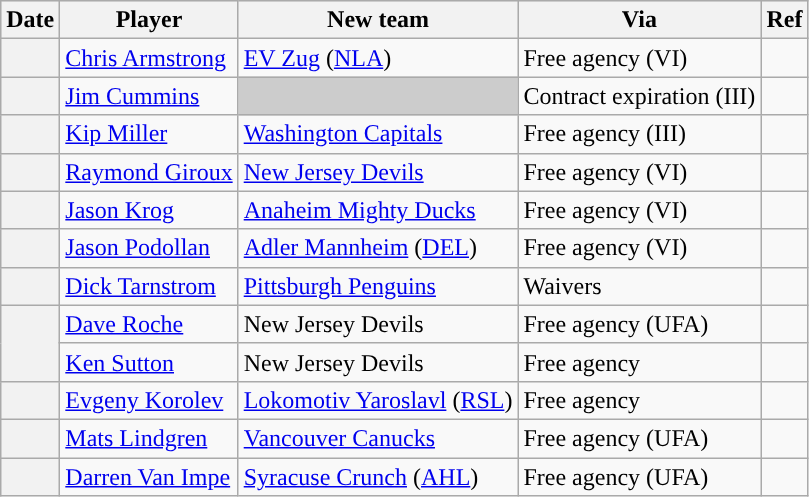<table class="wikitable plainrowheaders">
<tr style="background:#ddd; text-align:center;">
<th>Date</th>
<th>Player</th>
<th>New team</th>
<th>Via</th>
<th>Ref</th>
</tr>
<tr>
<th scope="row"></th>
<td><a href='#'>Chris Armstrong</a></td>
<td><a href='#'>EV Zug</a> (<a href='#'>NLA</a>)</td>
<td>Free agency (VI)</td>
<td></td>
</tr>
<tr>
<th scope="row"></th>
<td><a href='#'>Jim Cummins</a></td>
<td style="background:#ccc"></td>
<td>Contract expiration (III)</td>
<td></td>
</tr>
<tr>
<th scope="row"></th>
<td><a href='#'>Kip Miller</a></td>
<td><a href='#'>Washington Capitals</a></td>
<td>Free agency (III)</td>
<td></td>
</tr>
<tr>
<th scope="row"></th>
<td><a href='#'>Raymond Giroux</a></td>
<td><a href='#'>New Jersey Devils</a></td>
<td>Free agency (VI)</td>
<td></td>
</tr>
<tr>
<th scope="row"></th>
<td><a href='#'>Jason Krog</a></td>
<td><a href='#'>Anaheim Mighty Ducks</a></td>
<td>Free agency (VI)</td>
<td></td>
</tr>
<tr>
<th scope="row"></th>
<td><a href='#'>Jason Podollan</a></td>
<td><a href='#'>Adler Mannheim</a> (<a href='#'>DEL</a>)</td>
<td>Free agency (VI)</td>
<td></td>
</tr>
<tr>
<th scope="row"></th>
<td><a href='#'>Dick Tarnstrom</a></td>
<td><a href='#'>Pittsburgh Penguins</a></td>
<td>Waivers</td>
<td></td>
</tr>
<tr>
<th scope="row" rowspan=2></th>
<td><a href='#'>Dave Roche</a></td>
<td>New Jersey Devils</td>
<td>Free agency (UFA)</td>
<td></td>
</tr>
<tr>
<td><a href='#'>Ken Sutton</a></td>
<td>New Jersey Devils</td>
<td>Free agency</td>
<td></td>
</tr>
<tr>
<th scope="row"></th>
<td><a href='#'>Evgeny Korolev</a></td>
<td><a href='#'>Lokomotiv Yaroslavl</a> (<a href='#'>RSL</a>)</td>
<td>Free agency</td>
<td></td>
</tr>
<tr>
<th scope="row"></th>
<td><a href='#'>Mats Lindgren</a></td>
<td><a href='#'>Vancouver Canucks</a></td>
<td>Free agency (UFA)</td>
<td></td>
</tr>
<tr>
<th scope="row"></th>
<td><a href='#'>Darren Van Impe</a></td>
<td><a href='#'>Syracuse Crunch</a> (<a href='#'>AHL</a>)</td>
<td>Free agency (UFA)</td>
<td></td>
</tr>
</table>
